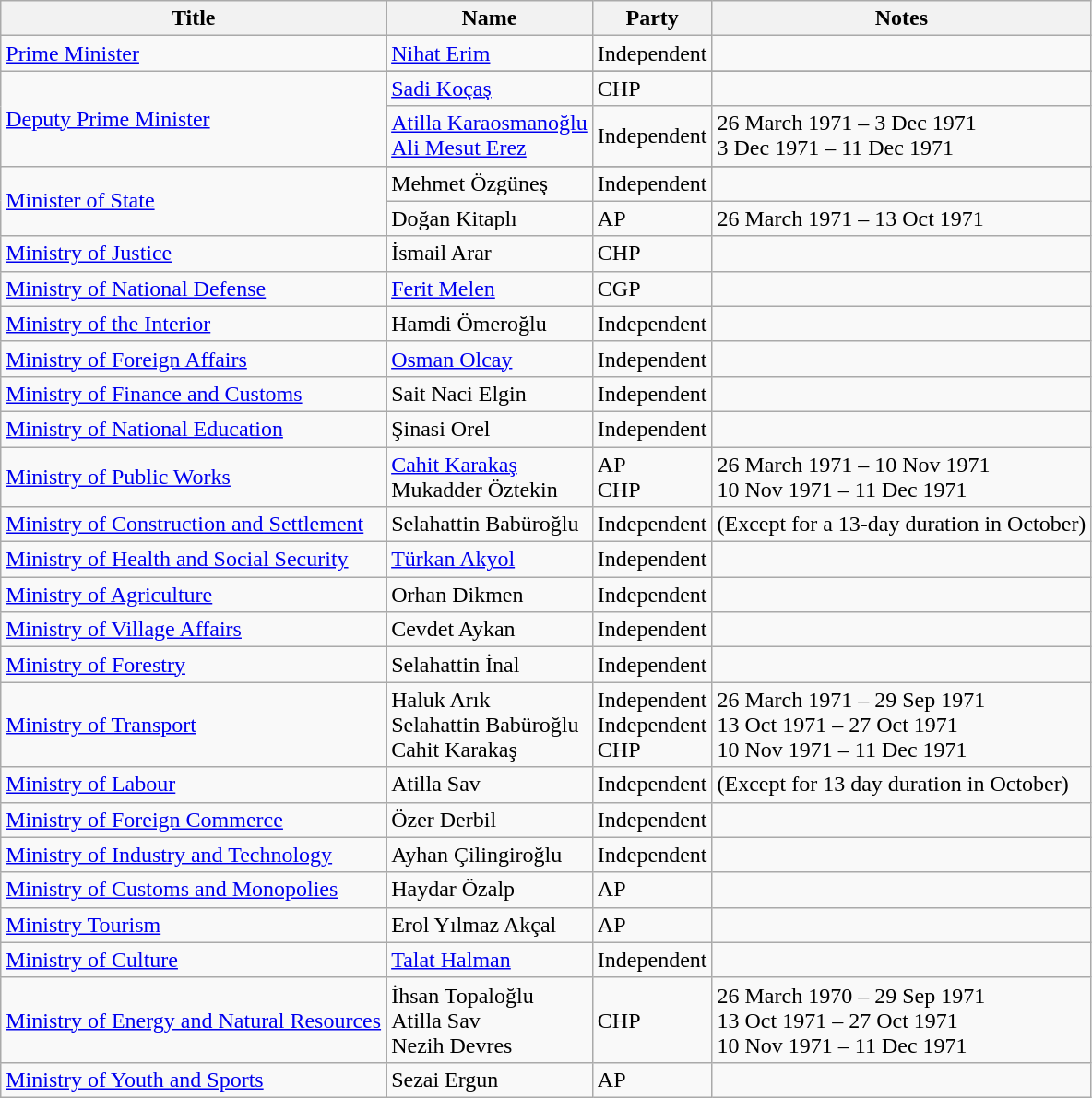<table class="wikitable">
<tr>
<th>Title</th>
<th>Name</th>
<th>Party</th>
<th>Notes</th>
</tr>
<tr>
<td><a href='#'>Prime Minister</a></td>
<td><a href='#'>Nihat Erim</a></td>
<td>Independent</td>
<td></td>
</tr>
<tr>
<td rowspan="3" style="text-align:left;"><a href='#'>Deputy Prime Minister</a></td>
</tr>
<tr>
<td><a href='#'>Sadi Koçaş</a></td>
<td>CHP</td>
<td></td>
</tr>
<tr>
<td><a href='#'>Atilla Karaosmanoğlu</a><br><a href='#'>Ali Mesut Erez</a></td>
<td>Independent</td>
<td>26 March 1971 – 3 Dec 1971<br>3 Dec 1971 – 11 Dec 1971</td>
</tr>
<tr>
<td rowspan="3" style="text-align:left;"><a href='#'>Minister of State</a></td>
</tr>
<tr>
<td>Mehmet Özgüneş</td>
<td>Independent</td>
<td></td>
</tr>
<tr>
<td>Doğan Kitaplı</td>
<td>AP</td>
<td>26 March 1971 – 13 Oct 1971</td>
</tr>
<tr>
<td><a href='#'>Ministry of Justice</a></td>
<td>İsmail Arar</td>
<td>CHP</td>
<td></td>
</tr>
<tr>
<td><a href='#'>Ministry of National Defense</a></td>
<td><a href='#'>Ferit Melen</a></td>
<td>CGP</td>
<td></td>
</tr>
<tr>
<td><a href='#'>Ministry of the Interior</a></td>
<td>Hamdi Ömeroğlu</td>
<td>Independent</td>
<td></td>
</tr>
<tr>
<td><a href='#'>Ministry of Foreign Affairs</a></td>
<td><a href='#'>Osman Olcay</a></td>
<td>Independent</td>
<td></td>
</tr>
<tr>
<td><a href='#'>Ministry of Finance and Customs</a></td>
<td>Sait Naci Elgin</td>
<td>Independent</td>
<td></td>
</tr>
<tr>
<td><a href='#'>Ministry of National Education</a></td>
<td>Şinasi Orel</td>
<td>Independent</td>
<td></td>
</tr>
<tr>
<td><a href='#'>Ministry of Public Works</a></td>
<td><a href='#'>Cahit Karakaş</a><br>Mukadder Öztekin</td>
<td>AP<br>CHP</td>
<td>26 March 1971 – 10 Nov 1971 <br>10 Nov 1971 – 11 Dec 1971</td>
</tr>
<tr>
<td><a href='#'>Ministry of Construction and Settlement</a></td>
<td>Selahattin Babüroğlu</td>
<td>Independent</td>
<td>(Except for a 13-day duration in October)</td>
</tr>
<tr>
<td><a href='#'>Ministry of Health and Social Security</a></td>
<td><a href='#'>Türkan Akyol</a></td>
<td>Independent</td>
<td></td>
</tr>
<tr>
<td><a href='#'>Ministry of Agriculture</a></td>
<td>Orhan Dikmen</td>
<td>Independent</td>
<td></td>
</tr>
<tr>
<td><a href='#'>Ministry of Village Affairs </a></td>
<td>Cevdet Aykan</td>
<td>Independent</td>
<td></td>
</tr>
<tr>
<td><a href='#'>Ministry of Forestry</a></td>
<td>Selahattin İnal</td>
<td>Independent</td>
<td></td>
</tr>
<tr>
<td><a href='#'>Ministry of Transport</a></td>
<td>Haluk Arık<br>Selahattin Babüroğlu<br>Cahit Karakaş</td>
<td>Independent<br>Independent<br>CHP</td>
<td>26 March 1971 – 29 Sep 1971<br>13 Oct 1971 – 27 Oct 1971<br>10 Nov 1971 – 11 Dec 1971</td>
</tr>
<tr>
<td><a href='#'>Ministry of Labour</a></td>
<td>Atilla Sav</td>
<td>Independent</td>
<td>(Except for 13 day duration in October)</td>
</tr>
<tr>
<td><a href='#'>Ministry of Foreign Commerce</a></td>
<td>Özer Derbil</td>
<td>Independent</td>
<td></td>
</tr>
<tr>
<td><a href='#'>Ministry of Industry  and Technology</a></td>
<td>Ayhan Çilingiroğlu</td>
<td>Independent</td>
<td></td>
</tr>
<tr>
<td><a href='#'>Ministry of Customs and Monopolies</a></td>
<td>Haydar Özalp</td>
<td>AP</td>
<td></td>
</tr>
<tr>
<td><a href='#'>Ministry Tourism</a></td>
<td>Erol Yılmaz Akçal</td>
<td>AP</td>
<td></td>
</tr>
<tr>
<td><a href='#'>Ministry of Culture</a></td>
<td><a href='#'>Talat Halman</a></td>
<td>Independent</td>
<td></td>
</tr>
<tr>
<td><a href='#'>Ministry of Energy and Natural Resources</a></td>
<td>İhsan Topaloğlu<br>Atilla Sav<br>Nezih Devres</td>
<td>CHP</td>
<td>26 March 1970 – 29 Sep 1971 <br> 13 Oct 1971 – 27 Oct 1971<br> 10 Nov 1971 – 11 Dec 1971</td>
</tr>
<tr>
<td><a href='#'>Ministry of Youth and Sports</a></td>
<td>Sezai Ergun</td>
<td>AP</td>
<td></td>
</tr>
</table>
